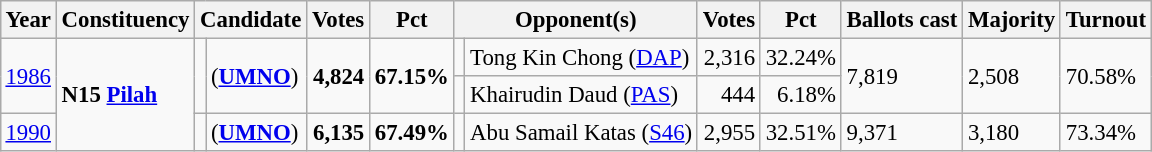<table class="wikitable" style="margin:0.5em ; font-size:95%">
<tr>
<th>Year</th>
<th>Constituency</th>
<th colspan=2>Candidate</th>
<th>Votes</th>
<th>Pct</th>
<th colspan=2>Opponent(s)</th>
<th>Votes</th>
<th>Pct</th>
<th>Ballots cast</th>
<th>Majority</th>
<th>Turnout</th>
</tr>
<tr>
<td rowspan=2><a href='#'>1986</a></td>
<td rowspan=3><strong>N15 <a href='#'>Pilah</a></strong></td>
<td rowspan=2 ></td>
<td rowspan=2> (<a href='#'><strong>UMNO</strong></a>)</td>
<td rowspan=2 align="right"><strong>4,824</strong></td>
<td rowspan=2><strong>67.15%</strong></td>
<td></td>
<td>Tong Kin Chong (<a href='#'>DAP</a>)</td>
<td align="right">2,316</td>
<td>32.24%</td>
<td rowspan=2>7,819</td>
<td rowspan=2>2,508</td>
<td rowspan=2>70.58%</td>
</tr>
<tr>
<td></td>
<td>Khairudin Daud (<a href='#'>PAS</a>)</td>
<td align="right">444</td>
<td align="right">6.18%</td>
</tr>
<tr>
<td><a href='#'>1990</a></td>
<td></td>
<td> (<a href='#'><strong>UMNO</strong></a>)</td>
<td align="right"><strong>6,135</strong></td>
<td><strong>67.49%</strong></td>
<td></td>
<td>Abu Samail Katas (<a href='#'>S46</a>)</td>
<td align="right">2,955</td>
<td>32.51%</td>
<td>9,371</td>
<td>3,180</td>
<td>73.34%</td>
</tr>
</table>
